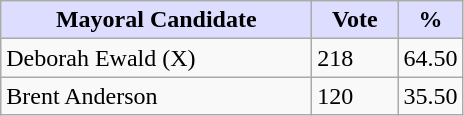<table class="wikitable">
<tr>
<th style="background:#ddf; width:200px;">Mayoral Candidate </th>
<th style="background:#ddf; width:50px;">Vote</th>
<th style="background:#ddf; width:30px;">%</th>
</tr>
<tr>
<td>Deborah Ewald (X)</td>
<td>218</td>
<td>64.50</td>
</tr>
<tr>
<td>Brent Anderson</td>
<td>120</td>
<td>35.50</td>
</tr>
</table>
